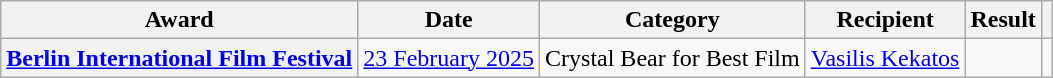<table class="wikitable sortable plainrowheaders">
<tr>
<th>Award</th>
<th>Date</th>
<th>Category</th>
<th>Recipient</th>
<th>Result</th>
<th></th>
</tr>
<tr>
<th scope="row"><a href='#'>Berlin International Film Festival</a></th>
<td><a href='#'>23 February 2025</a></td>
<td>Crystal Bear for Best Film</td>
<td><a href='#'>Vasilis Kekatos</a></td>
<td></td>
<td align="center" rowspan="1"></td>
</tr>
</table>
